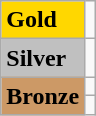<table class="wikitable">
<tr>
<td bgcolor="gold"><strong>Gold</strong></td>
<td></td>
</tr>
<tr>
<td bgcolor="silver"><strong>Silver</strong></td>
<td></td>
</tr>
<tr>
<td rowspan="2" bgcolor="#cc9966"><strong>Bronze</strong></td>
<td></td>
</tr>
<tr>
<td></td>
</tr>
</table>
